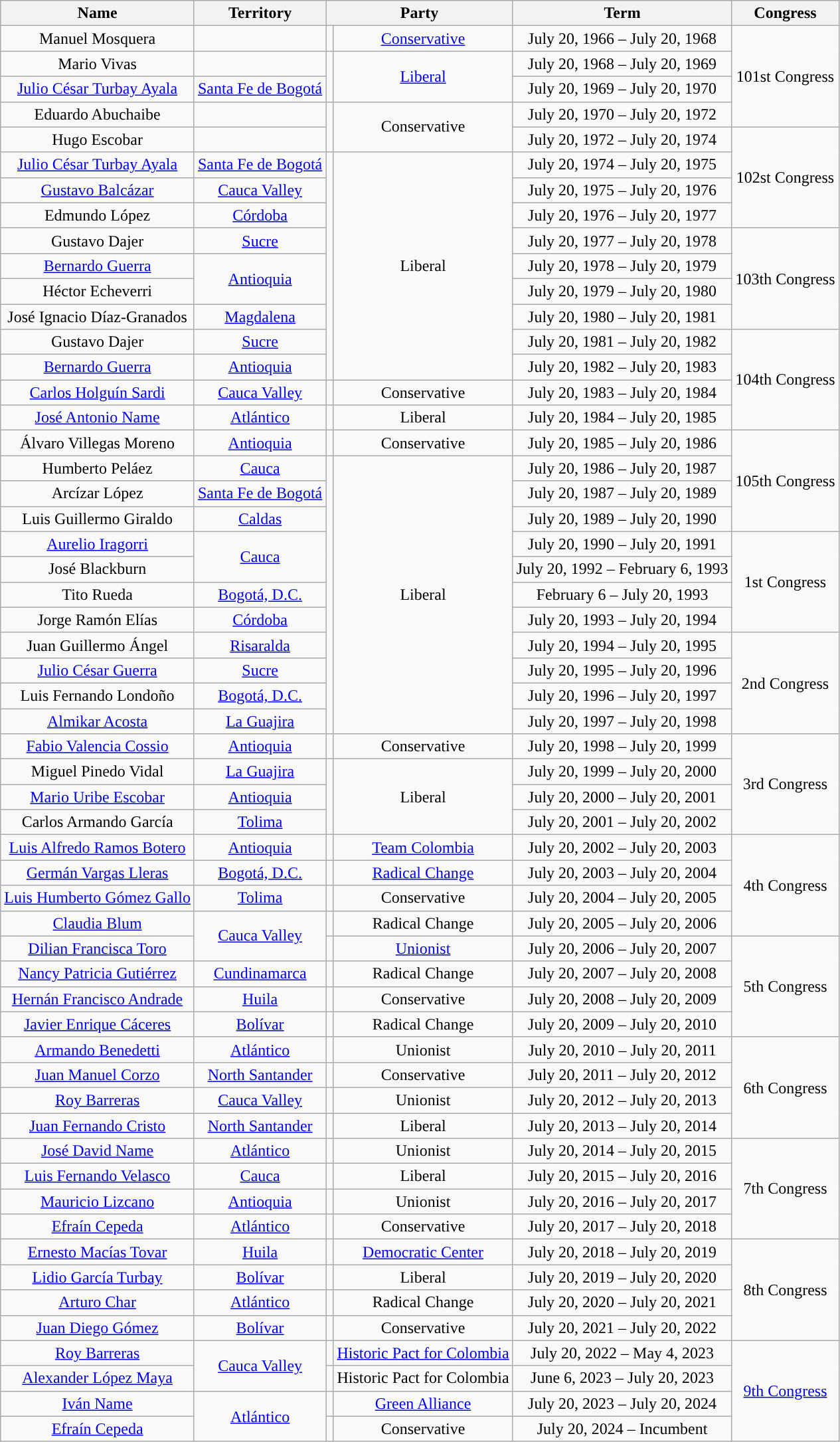<table class="wikitable sortable" style="text-align:center">
<tr>
<th scope="col">Name</th>
<th scope="col">Territory</th>
<th scope="col" colspan=2>Party</th>
<th scope="col" class="unsortable">Term</th>
<th scope="col">Congress</th>
</tr>
<tr>
<td>Manuel Mosquera</td>
<td></td>
<td style="background-color:"></td>
<td><a href='#'>Conservative</a></td>
<td>July 20, 1966 – July 20, 1968</td>
<td rowspan=4>101st Congress</td>
</tr>
<tr>
<td>Mario Vivas</td>
<td></td>
<td rowspan=2 style="background-color:"></td>
<td rowspan=2><a href='#'>Liberal</a></td>
<td>July 20, 1968 – July 20, 1969</td>
</tr>
<tr>
<td><a href='#'>Julio César Turbay Ayala</a></td>
<td><a href='#'>Santa Fe de Bogotá</a></td>
<td>July 20, 1969 – July 20, 1970</td>
</tr>
<tr>
<td>Eduardo Abuchaibe</td>
<td></td>
<td rowspan=2 style="background-color:"></td>
<td rowspan=2>Conservative</td>
<td>July 20, 1970 – July 20, 1972</td>
</tr>
<tr>
<td>Hugo Escobar</td>
<td></td>
<td>July 20, 1972 – July 20, 1974</td>
<td rowspan=4>102st Congress</td>
</tr>
<tr>
<td><a href='#'>Julio César Turbay Ayala</a></td>
<td><a href='#'>Santa Fe de Bogotá</a></td>
<td rowspan=9 style="background-color:"></td>
<td rowspan=9>Liberal</td>
<td>July 20, 1974 – July 20, 1975</td>
</tr>
<tr>
<td><a href='#'>Gustavo Balcázar</a></td>
<td><a href='#'>Cauca Valley</a></td>
<td>July 20, 1975 – July 20, 1976</td>
</tr>
<tr>
<td>Edmundo López</td>
<td><a href='#'>Córdoba</a></td>
<td>July 20, 1976 – July 20, 1977</td>
</tr>
<tr>
<td>Gustavo Dajer</td>
<td><a href='#'>Sucre</a></td>
<td>July 20, 1977 – July 20, 1978</td>
<td rowspan=4>103th Congress</td>
</tr>
<tr>
<td><a href='#'>Bernardo Guerra</a></td>
<td rowspan=2><a href='#'>Antioquia</a></td>
<td>July 20, 1978 – July 20, 1979</td>
</tr>
<tr>
<td>Héctor Echeverri</td>
<td>July 20, 1979 – July 20, 1980</td>
</tr>
<tr>
<td>José Ignacio Díaz-Granados</td>
<td><a href='#'>Magdalena</a></td>
<td>July 20, 1980 – July 20, 1981</td>
</tr>
<tr>
<td>Gustavo Dajer</td>
<td><a href='#'>Sucre</a></td>
<td>July 20, 1981 – July 20, 1982</td>
<td rowspan=4>104th Congress</td>
</tr>
<tr>
<td><a href='#'>Bernardo Guerra</a></td>
<td><a href='#'>Antioquia</a></td>
<td>July 20, 1982 – July 20, 1983</td>
</tr>
<tr>
<td><a href='#'>Carlos Holguín Sardi</a></td>
<td><a href='#'>Cauca Valley</a></td>
<td style="background-color:"></td>
<td>Conservative</td>
<td>July 20, 1983 – July 20, 1984</td>
</tr>
<tr>
<td><a href='#'>José Antonio Name</a></td>
<td><a href='#'>Atlántico</a></td>
<td style="background-color:"></td>
<td>Liberal</td>
<td>July 20, 1984 – July 20, 1985</td>
</tr>
<tr>
<td>Álvaro Villegas Moreno</td>
<td><a href='#'>Antioquia</a></td>
<td style="background-color:"></td>
<td>Conservative</td>
<td>July 20, 1985 – July 20, 1986</td>
<td rowspan=4>105th Congress</td>
</tr>
<tr>
<td>Humberto Peláez</td>
<td><a href='#'>Cauca</a></td>
<td rowspan=11 style="background-color:"></td>
<td rowspan=11>Liberal</td>
<td>July 20, 1986 – July 20, 1987</td>
</tr>
<tr>
<td>Arcízar López</td>
<td><a href='#'>Santa Fe de Bogotá</a></td>
<td>July 20, 1987 – July 20, 1989</td>
</tr>
<tr>
<td>Luis Guillermo Giraldo</td>
<td><a href='#'>Caldas</a></td>
<td>July 20, 1989 – July 20, 1990</td>
</tr>
<tr>
<td><a href='#'>Aurelio Iragorri</a></td>
<td rowspan=2><a href='#'>Cauca</a></td>
<td>July 20, 1990 – July 20, 1991</td>
<td rowspan=4>1st Congress</td>
</tr>
<tr>
<td>José Blackburn</td>
<td>July 20, 1992 – February 6, 1993</td>
</tr>
<tr>
<td>Tito Rueda</td>
<td><a href='#'>Bogotá, D.C.</a></td>
<td>February 6 – July 20, 1993</td>
</tr>
<tr>
<td>Jorge Ramón Elías</td>
<td><a href='#'>Córdoba</a></td>
<td>July 20, 1993 – July 20, 1994</td>
</tr>
<tr>
<td>Juan Guillermo Ángel</td>
<td><a href='#'>Risaralda</a></td>
<td>July 20, 1994 – July 20, 1995</td>
<td rowspan=4>2nd Congress</td>
</tr>
<tr>
<td><a href='#'>Julio César Guerra</a></td>
<td><a href='#'>Sucre</a></td>
<td>July 20, 1995 – July 20, 1996</td>
</tr>
<tr>
<td>Luis Fernando Londoño</td>
<td><a href='#'>Bogotá, D.C.</a></td>
<td>July 20, 1996 – July 20, 1997</td>
</tr>
<tr>
<td><a href='#'>Almikar Acosta</a></td>
<td><a href='#'>La Guajira</a></td>
<td>July 20, 1997 – July 20, 1998</td>
</tr>
<tr>
<td><a href='#'>Fabio Valencia Cossio</a></td>
<td><a href='#'>Antioquia</a></td>
<td style="background-color:"></td>
<td>Conservative</td>
<td>July 20, 1998 – July 20, 1999</td>
<td rowspan=4>3rd Congress</td>
</tr>
<tr>
<td>Miguel Pinedo Vidal</td>
<td><a href='#'>La Guajira</a></td>
<td rowspan=3 style="background-color:"></td>
<td rowspan=3>Liberal</td>
<td>July 20, 1999 – July 20, 2000</td>
</tr>
<tr>
<td><a href='#'>Mario Uribe Escobar</a></td>
<td><a href='#'>Antioquia</a></td>
<td>July 20, 2000 – July 20, 2001</td>
</tr>
<tr>
<td>Carlos Armando García</td>
<td><a href='#'>Tolima</a></td>
<td>July 20, 2001 – July 20, 2002</td>
</tr>
<tr>
<td><a href='#'>Luis Alfredo Ramos Botero</a></td>
<td><a href='#'>Antioquia</a></td>
<td style="background-color:"></td>
<td><a href='#'>Team Colombia</a></td>
<td>July 20, 2002 – July 20, 2003</td>
<td rowspan=4>4th Congress</td>
</tr>
<tr>
<td><a href='#'>Germán Vargas Lleras</a></td>
<td><a href='#'>Bogotá, D.C.</a></td>
<td style="background-color:"></td>
<td><a href='#'>Radical Change</a></td>
<td>July 20, 2003 – July 20, 2004</td>
</tr>
<tr>
<td><a href='#'>Luis Humberto Gómez Gallo</a></td>
<td><a href='#'>Tolima</a></td>
<td style="background-color:"></td>
<td>Conservative</td>
<td>July 20, 2004 – July 20, 2005</td>
</tr>
<tr>
<td><a href='#'>Claudia Blum</a></td>
<td rowspan=2><a href='#'>Cauca Valley</a></td>
<td style="background-color:"></td>
<td>Radical Change</td>
<td>July 20, 2005 – July 20, 2006</td>
</tr>
<tr>
<td><a href='#'>Dilian Francisca Toro</a></td>
<td style="background-color:"></td>
<td><a href='#'>Unionist</a></td>
<td>July 20, 2006 – July 20, 2007</td>
<td rowspan=4>5th Congress</td>
</tr>
<tr>
<td><a href='#'>Nancy Patricia Gutiérrez</a></td>
<td><a href='#'>Cundinamarca</a></td>
<td style="background-color:"></td>
<td>Radical Change</td>
<td>July 20, 2007 – July 20, 2008</td>
</tr>
<tr>
<td><a href='#'>Hernán Francisco Andrade</a></td>
<td><a href='#'>Huila</a></td>
<td style="background-color:"></td>
<td>Conservative</td>
<td>July 20, 2008 – July 20, 2009</td>
</tr>
<tr>
<td><a href='#'>Javier Enrique Cáceres</a></td>
<td><a href='#'>Bolívar</a></td>
<td style="background-color:"></td>
<td>Radical Change</td>
<td>July 20, 2009 – July 20, 2010</td>
</tr>
<tr>
<td><a href='#'>Armando Benedetti</a></td>
<td><a href='#'>Atlántico</a></td>
<td style="background-color:"></td>
<td>Unionist</td>
<td>July 20, 2010 – July 20, 2011</td>
<td rowspan=4>6th Congress</td>
</tr>
<tr>
<td><a href='#'>Juan Manuel Corzo</a></td>
<td><a href='#'>North Santander</a></td>
<td style="background-color:"></td>
<td>Conservative</td>
<td>July 20, 2011 – July 20, 2012</td>
</tr>
<tr>
<td><a href='#'>Roy Barreras</a></td>
<td><a href='#'>Cauca Valley</a></td>
<td style="background-color:"></td>
<td>Unionist</td>
<td>July 20, 2012 – July 20, 2013</td>
</tr>
<tr>
<td><a href='#'>Juan Fernando Cristo</a></td>
<td><a href='#'>North Santander</a></td>
<td style="background-color:"></td>
<td>Liberal</td>
<td>July 20, 2013 – July 20, 2014</td>
</tr>
<tr>
<td><a href='#'>José David Name</a></td>
<td><a href='#'>Atlántico</a></td>
<td style="background-color:"></td>
<td>Unionist</td>
<td>July 20, 2014 – July 20, 2015</td>
<td rowspan=4>7th Congress</td>
</tr>
<tr>
<td><a href='#'>Luis Fernando Velasco</a></td>
<td><a href='#'>Cauca</a></td>
<td style="background-color:"></td>
<td>Liberal</td>
<td>July 20, 2015 – July 20, 2016</td>
</tr>
<tr>
<td><a href='#'>Mauricio Lizcano</a></td>
<td><a href='#'>Antioquia</a></td>
<td style="background-color:"></td>
<td>Unionist</td>
<td>July 20, 2016 – July 20, 2017</td>
</tr>
<tr>
<td><a href='#'>Efraín Cepeda</a></td>
<td><a href='#'>Atlántico</a></td>
<td style="background-color:"></td>
<td>Conservative</td>
<td>July 20, 2017 – July 20, 2018</td>
</tr>
<tr>
<td><a href='#'>Ernesto Macías Tovar</a></td>
<td><a href='#'>Huila</a></td>
<td style="background-color:"></td>
<td><a href='#'>Democratic Center</a></td>
<td>July 20, 2018 – July 20, 2019</td>
<td rowspan=4>8th Congress</td>
</tr>
<tr>
<td><a href='#'>Lidio García Turbay</a></td>
<td><a href='#'>Bolívar</a></td>
<td style="background-color:"></td>
<td>Liberal</td>
<td>July 20, 2019 – July 20, 2020</td>
</tr>
<tr>
<td><a href='#'>Arturo Char</a></td>
<td><a href='#'>Atlántico</a></td>
<td style="background-color:"></td>
<td>Radical Change</td>
<td>July 20, 2020 – July 20, 2021</td>
</tr>
<tr>
<td><a href='#'>Juan Diego Gómez</a></td>
<td><a href='#'>Bolívar</a></td>
<td style="background-color:"></td>
<td>Conservative</td>
<td>July 20, 2021 – July 20, 2022</td>
</tr>
<tr>
<td><a href='#'>Roy Barreras</a></td>
<td rowspan=2><a href='#'>Cauca Valley</a></td>
<td style="background-color:"></td>
<td><a href='#'>Historic Pact for Colombia</a></td>
<td>July 20, 2022 – May 4, 2023</td>
<td rowspan=4><a href='#'>9th Congress</a></td>
</tr>
<tr>
<td><a href='#'>Alexander López Maya</a></td>
<td style="background-color:"></td>
<td>Historic Pact for Colombia</td>
<td>June 6, 2023 – July 20, 2023</td>
</tr>
<tr>
<td><a href='#'>Iván Name</a></td>
<td rowspan=2><a href='#'>Atlántico</a></td>
<td style="background-color:"></td>
<td><a href='#'>Green Alliance</a></td>
<td>July 20, 2023 – July 20, 2024</td>
</tr>
<tr>
<td><a href='#'>Efraín Cepeda</a></td>
<td style="background-color:"></td>
<td>Conservative</td>
<td>July 20, 2024 – Incumbent</td>
</tr>
</table>
